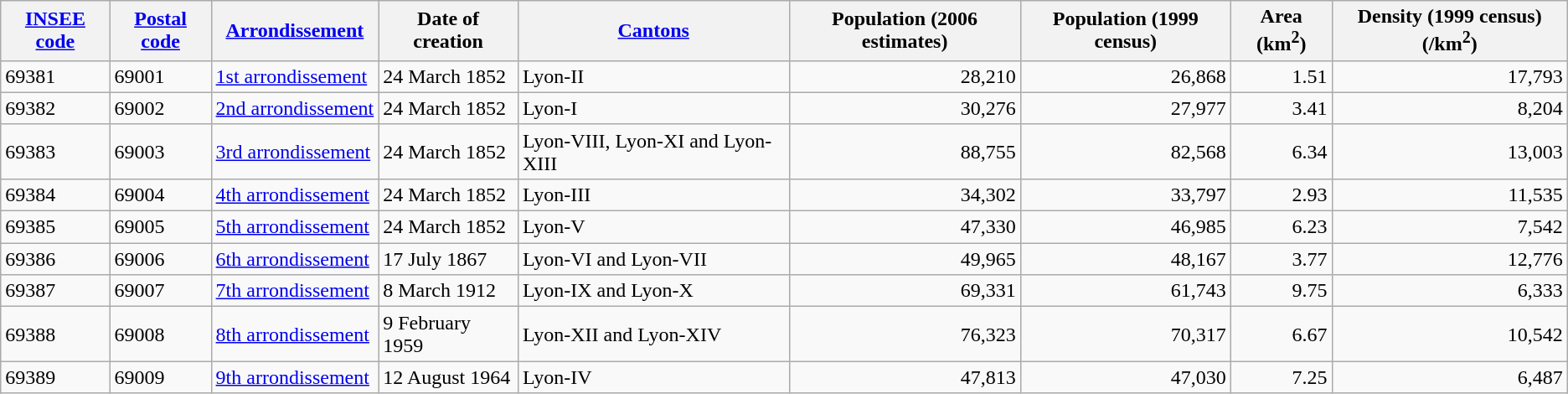<table class="wikitable">
<tr ---->
<th><a href='#'>INSEE code</a></th>
<th><a href='#'>Postal code</a></th>
<th><a href='#'>Arrondissement</a></th>
<th>Date of creation</th>
<th><a href='#'>Cantons</a></th>
<th>Population (2006 estimates)</th>
<th>Population (1999 census)</th>
<th>Area (km<sup>2</sup>)</th>
<th>Density (1999 census) (/km<sup>2</sup>)</th>
</tr>
<tr ---->
<td>69381</td>
<td>69001</td>
<td><a href='#'>1st arrondissement</a></td>
<td>24 March 1852</td>
<td>Lyon-II</td>
<td align="right">28,210</td>
<td align="right">26,868</td>
<td align="right">1.51</td>
<td align="right">17,793</td>
</tr>
<tr ---->
<td>69382</td>
<td>69002</td>
<td><a href='#'>2nd arrondissement</a></td>
<td>24 March 1852</td>
<td>Lyon-I</td>
<td align="right">30,276</td>
<td align="right">27,977</td>
<td align="right">3.41</td>
<td align="right">8,204</td>
</tr>
<tr ---->
<td>69383</td>
<td>69003</td>
<td><a href='#'>3rd arrondissement</a></td>
<td>24 March 1852</td>
<td>Lyon-VIII, Lyon-XI and Lyon-XIII</td>
<td align="right">88,755</td>
<td align="right">82,568</td>
<td align="right">6.34</td>
<td align="right">13,003</td>
</tr>
<tr ---->
<td>69384</td>
<td>69004</td>
<td><a href='#'>4th arrondissement</a></td>
<td>24 March 1852</td>
<td>Lyon-III</td>
<td align="right">34,302</td>
<td align="right">33,797</td>
<td align="right">2.93</td>
<td align="right">11,535</td>
</tr>
<tr ---->
<td>69385</td>
<td>69005</td>
<td><a href='#'>5th arrondissement</a></td>
<td>24 March 1852</td>
<td>Lyon-V</td>
<td align="right">47,330</td>
<td align="right">46,985</td>
<td align="right">6.23</td>
<td align="right">7,542</td>
</tr>
<tr ---->
<td>69386</td>
<td>69006</td>
<td><a href='#'>6th arrondissement</a></td>
<td>17 July 1867</td>
<td>Lyon-VI and Lyon-VII</td>
<td align="right">49,965</td>
<td align="right">48,167</td>
<td align="right">3.77</td>
<td align="right">12,776</td>
</tr>
<tr ---->
<td>69387</td>
<td>69007</td>
<td><a href='#'>7th arrondissement</a></td>
<td>8 March 1912</td>
<td>Lyon-IX and Lyon-X</td>
<td align="right">69,331</td>
<td align="right">61,743</td>
<td align="right">9.75</td>
<td align="right">6,333</td>
</tr>
<tr ---->
<td>69388</td>
<td>69008</td>
<td><a href='#'>8th arrondissement</a></td>
<td>9 February 1959</td>
<td>Lyon-XII and Lyon-XIV</td>
<td align="right">76,323</td>
<td align="right">70,317</td>
<td align="right">6.67</td>
<td align="right">10,542</td>
</tr>
<tr ---->
<td>69389</td>
<td>69009</td>
<td><a href='#'>9th arrondissement</a></td>
<td>12 August 1964</td>
<td>Lyon-IV</td>
<td align="right">47,813</td>
<td align="right">47,030</td>
<td align="right">7.25</td>
<td align="right">6,487</td>
</tr>
</table>
